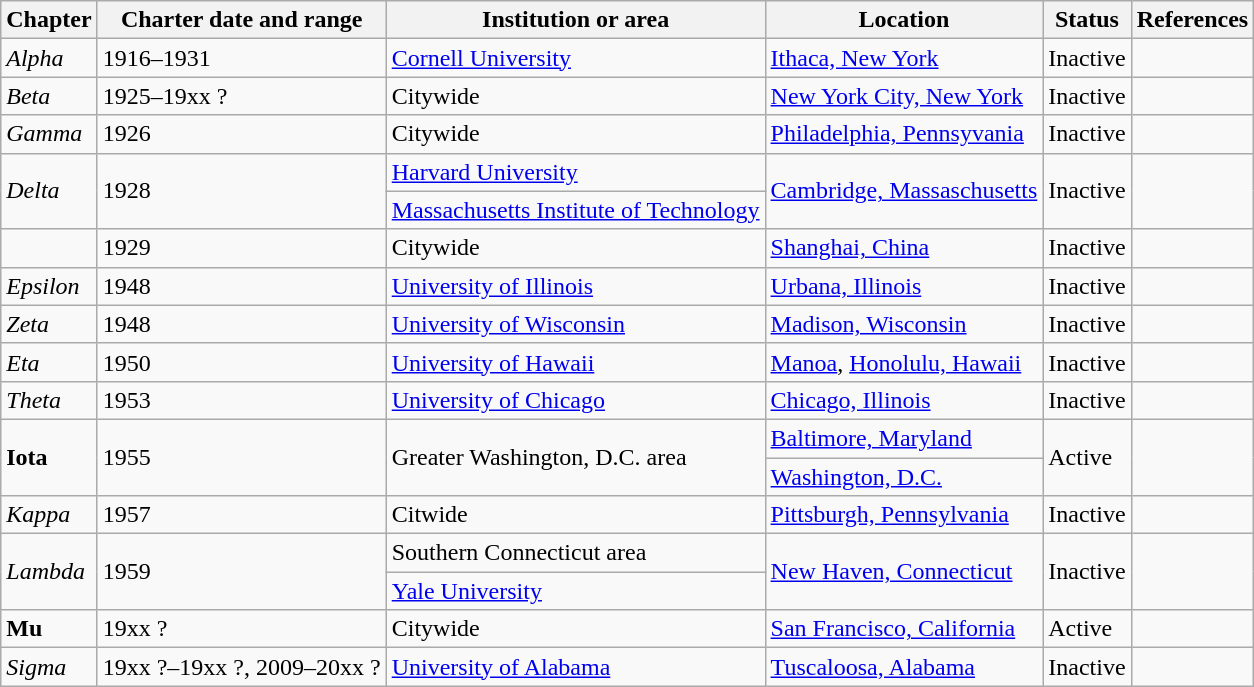<table class="wikitable sortable">
<tr>
<th>Chapter</th>
<th>Charter date and range</th>
<th>Institution or area</th>
<th>Location</th>
<th>Status</th>
<th>References</th>
</tr>
<tr>
<td><em>Alpha</em></td>
<td>1916–1931</td>
<td><a href='#'>Cornell University</a></td>
<td><a href='#'>Ithaca, New York</a></td>
<td>Inactive</td>
<td></td>
</tr>
<tr>
<td><em>Beta</em></td>
<td>1925–19xx ?</td>
<td>Citywide</td>
<td><a href='#'>New York City, New York</a></td>
<td>Inactive</td>
<td></td>
</tr>
<tr>
<td><em>Gamma</em></td>
<td>1926</td>
<td>Citywide</td>
<td><a href='#'>Philadelphia, Pennsyvania</a></td>
<td>Inactive</td>
<td></td>
</tr>
<tr>
<td rowspan="2"><em>Delta</em></td>
<td rowspan="2">1928</td>
<td><a href='#'>Harvard University</a></td>
<td rowspan="2"><a href='#'>Cambridge, Massaschusetts</a></td>
<td rowspan="2">Inactive</td>
<td rowspan="2"></td>
</tr>
<tr>
<td><a href='#'>Massachusetts Institute of Technology</a></td>
</tr>
<tr>
<td></td>
<td>1929</td>
<td>Citywide</td>
<td><a href='#'>Shanghai, China</a></td>
<td>Inactive</td>
<td></td>
</tr>
<tr>
<td><em>Epsilon</em></td>
<td>1948</td>
<td><a href='#'>University of Illinois</a></td>
<td><a href='#'>Urbana, Illinois</a></td>
<td>Inactive</td>
<td></td>
</tr>
<tr>
<td><em>Zeta</em></td>
<td>1948</td>
<td><a href='#'>University of Wisconsin</a></td>
<td><a href='#'>Madison, Wisconsin</a></td>
<td>Inactive</td>
<td></td>
</tr>
<tr>
<td><em>Eta</em></td>
<td>1950</td>
<td><a href='#'>University of Hawaii</a></td>
<td><a href='#'>Manoa</a>, <a href='#'>Honolulu, Hawaii</a></td>
<td>Inactive</td>
<td></td>
</tr>
<tr>
<td><em>Theta</em></td>
<td>1953</td>
<td><a href='#'>University of Chicago</a></td>
<td><a href='#'>Chicago, Illinois</a></td>
<td>Inactive</td>
<td></td>
</tr>
<tr>
<td rowspan="2"><strong>Iota</strong></td>
<td rowspan="2">1955</td>
<td rowspan="2">Greater Washington, D.C. area</td>
<td><a href='#'>Baltimore, Maryland</a></td>
<td rowspan="2">Active</td>
<td rowspan="2"></td>
</tr>
<tr>
<td><a href='#'>Washington, D.C.</a></td>
</tr>
<tr>
<td><em>Kappa</em></td>
<td>1957</td>
<td>Citwide</td>
<td><a href='#'>Pittsburgh, Pennsylvania</a></td>
<td>Inactive</td>
<td></td>
</tr>
<tr>
<td rowspan="2"><em>Lambda</em></td>
<td rowspan="2">1959</td>
<td>Southern Connecticut area</td>
<td rowspan="2"><a href='#'>New Haven, Connecticut</a></td>
<td rowspan="2">Inactive</td>
<td rowspan="2"></td>
</tr>
<tr>
<td><a href='#'>Yale University</a></td>
</tr>
<tr>
<td><strong>Mu</strong></td>
<td>19xx ?</td>
<td>Citywide</td>
<td><a href='#'>San Francisco, California</a></td>
<td>Active</td>
<td></td>
</tr>
<tr>
<td><em>Sigma</em></td>
<td>19xx ?–19xx ?, 2009–20xx ?</td>
<td><a href='#'>University of Alabama</a></td>
<td><a href='#'>Tuscaloosa, Alabama</a></td>
<td>Inactive</td>
<td></td>
</tr>
</table>
